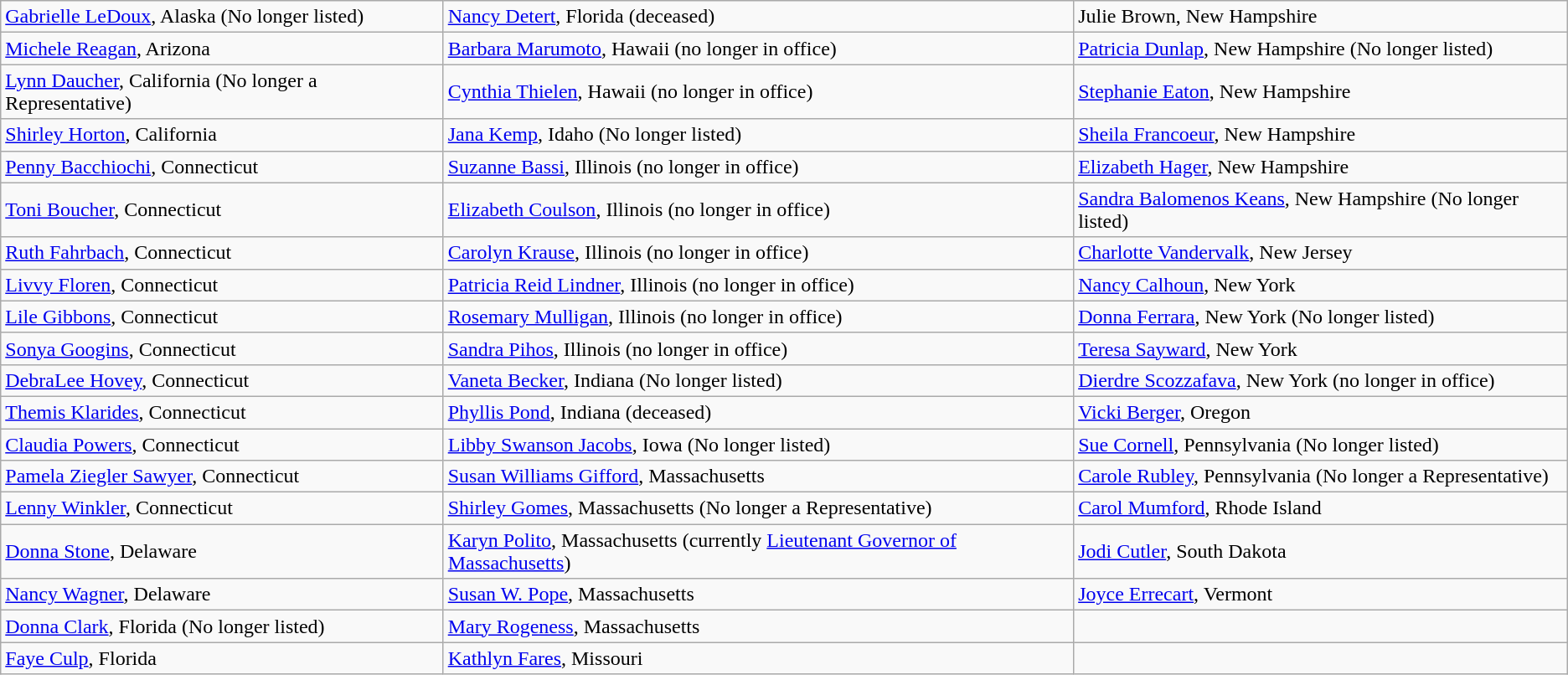<table class=wikitable>
<tr>
<td><a href='#'>Gabrielle LeDoux</a>, Alaska (No longer listed)</td>
<td><a href='#'>Nancy Detert</a>, Florida (deceased)</td>
<td>Julie Brown, New Hampshire</td>
</tr>
<tr>
<td><a href='#'>Michele Reagan</a>, Arizona</td>
<td><a href='#'>Barbara Marumoto</a>, Hawaii (no longer in office)</td>
<td><a href='#'>Patricia Dunlap</a>, New Hampshire (No longer listed)</td>
</tr>
<tr>
<td><a href='#'>Lynn Daucher</a>, California (No longer a Representative)</td>
<td><a href='#'>Cynthia Thielen</a>, Hawaii (no longer in office)</td>
<td><a href='#'>Stephanie Eaton</a>, New Hampshire</td>
</tr>
<tr>
<td><a href='#'>Shirley Horton</a>, California</td>
<td><a href='#'>Jana Kemp</a>, Idaho (No longer listed)</td>
<td><a href='#'>Sheila Francoeur</a>, New Hampshire</td>
</tr>
<tr>
<td><a href='#'>Penny Bacchiochi</a>, Connecticut</td>
<td><a href='#'>Suzanne Bassi</a>, Illinois (no longer in office)</td>
<td><a href='#'>Elizabeth Hager</a>, New Hampshire</td>
</tr>
<tr>
<td><a href='#'>Toni Boucher</a>, Connecticut</td>
<td><a href='#'>Elizabeth Coulson</a>, Illinois (no longer in office)</td>
<td><a href='#'>Sandra Balomenos Keans</a>, New Hampshire (No longer listed)</td>
</tr>
<tr>
<td><a href='#'>Ruth Fahrbach</a>, Connecticut</td>
<td><a href='#'>Carolyn Krause</a>, Illinois (no longer in office)</td>
<td><a href='#'>Charlotte Vandervalk</a>, New Jersey</td>
</tr>
<tr>
<td><a href='#'>Livvy Floren</a>, Connecticut</td>
<td><a href='#'>Patricia Reid Lindner</a>, Illinois  (no longer in office)</td>
<td><a href='#'>Nancy Calhoun</a>, New York</td>
</tr>
<tr>
<td><a href='#'>Lile Gibbons</a>, Connecticut</td>
<td><a href='#'>Rosemary Mulligan</a>, Illinois   (no longer in office)</td>
<td><a href='#'>Donna Ferrara</a>, New York (No longer listed)</td>
</tr>
<tr>
<td><a href='#'>Sonya Googins</a>, Connecticut</td>
<td><a href='#'>Sandra Pihos</a>, Illinois (no longer in office)</td>
<td><a href='#'>Teresa Sayward</a>, New York</td>
</tr>
<tr>
<td><a href='#'>DebraLee Hovey</a>, Connecticut</td>
<td><a href='#'>Vaneta Becker</a>, Indiana (No longer listed)</td>
<td><a href='#'>Dierdre Scozzafava</a>, New York (no longer in office)</td>
</tr>
<tr>
<td><a href='#'>Themis Klarides</a>, Connecticut</td>
<td><a href='#'>Phyllis Pond</a>, Indiana (deceased)</td>
<td><a href='#'>Vicki Berger</a>, Oregon</td>
</tr>
<tr>
<td><a href='#'>Claudia Powers</a>, Connecticut</td>
<td><a href='#'>Libby Swanson Jacobs</a>, Iowa (No longer listed)</td>
<td><a href='#'>Sue Cornell</a>, Pennsylvania (No longer listed)</td>
</tr>
<tr>
<td><a href='#'>Pamela Ziegler Sawyer</a>, Connecticut</td>
<td><a href='#'>Susan Williams Gifford</a>, Massachusetts</td>
<td><a href='#'>Carole Rubley</a>, Pennsylvania (No longer a Representative)</td>
</tr>
<tr>
<td><a href='#'>Lenny Winkler</a>, Connecticut</td>
<td><a href='#'>Shirley Gomes</a>, Massachusetts (No longer a Representative)</td>
<td><a href='#'>Carol Mumford</a>, Rhode Island</td>
</tr>
<tr>
<td><a href='#'>Donna Stone</a>, Delaware</td>
<td><a href='#'>Karyn Polito</a>, Massachusetts (currently <a href='#'>Lieutenant Governor of Massachusetts</a>)</td>
<td><a href='#'>Jodi Cutler</a>, South Dakota</td>
</tr>
<tr>
<td><a href='#'>Nancy Wagner</a>, Delaware</td>
<td><a href='#'>Susan W. Pope</a>, Massachusetts</td>
<td><a href='#'>Joyce Errecart</a>, Vermont</td>
</tr>
<tr>
<td><a href='#'>Donna Clark</a>, Florida (No longer listed)</td>
<td><a href='#'>Mary Rogeness</a>, Massachusetts</td>
<td></td>
</tr>
<tr>
<td><a href='#'>Faye Culp</a>, Florida</td>
<td><a href='#'>Kathlyn Fares</a>, Missouri</td>
<td></td>
</tr>
</table>
